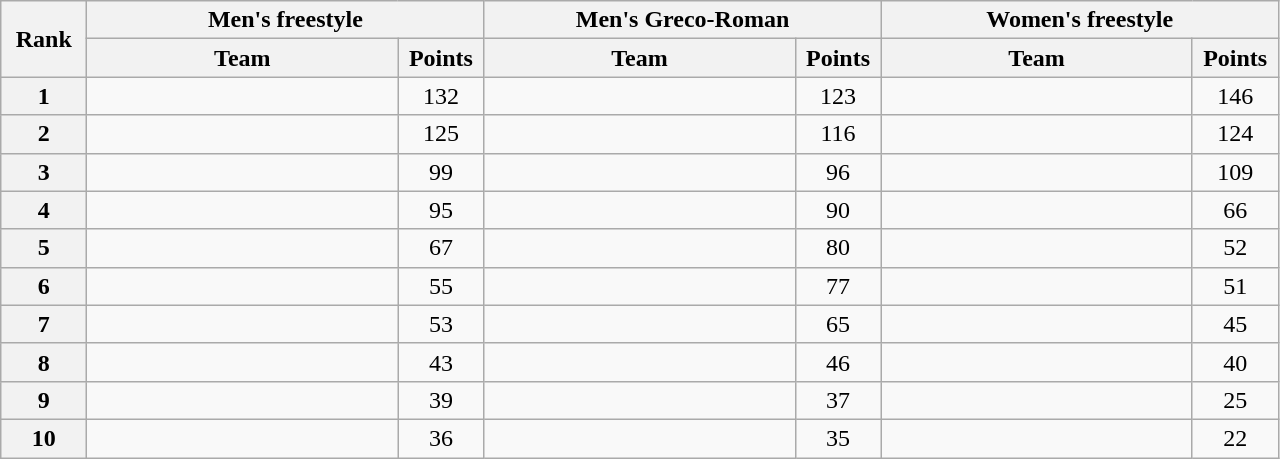<table class="wikitable" style="text-align:center;">
<tr>
<th width=50 rowspan="2">Rank</th>
<th colspan="2">Men's freestyle</th>
<th colspan="2">Men's Greco-Roman</th>
<th colspan="2">Women's freestyle</th>
</tr>
<tr>
<th width=200>Team</th>
<th width=50>Points</th>
<th width=200>Team</th>
<th width=50>Points</th>
<th width=200>Team</th>
<th width=50>Points</th>
</tr>
<tr>
<th>1</th>
<td align=left></td>
<td>132</td>
<td align=left></td>
<td>123</td>
<td align=left></td>
<td>146</td>
</tr>
<tr>
<th>2</th>
<td align=left></td>
<td>125</td>
<td align=left></td>
<td>116</td>
<td align=left></td>
<td>124</td>
</tr>
<tr>
<th>3</th>
<td align=left></td>
<td>99</td>
<td align=left></td>
<td>96</td>
<td align=left></td>
<td>109</td>
</tr>
<tr>
<th>4</th>
<td align=left></td>
<td>95</td>
<td align=left></td>
<td>90</td>
<td align=left></td>
<td>66</td>
</tr>
<tr>
<th>5</th>
<td align=left></td>
<td>67</td>
<td align=left></td>
<td>80</td>
<td align=left></td>
<td>52</td>
</tr>
<tr>
<th>6</th>
<td align=left></td>
<td>55</td>
<td align=left></td>
<td>77</td>
<td align=left></td>
<td>51</td>
</tr>
<tr>
<th>7</th>
<td align=left></td>
<td>53</td>
<td align=left></td>
<td>65</td>
<td align=left></td>
<td>45</td>
</tr>
<tr>
<th>8</th>
<td align=left></td>
<td>43</td>
<td align=left></td>
<td>46</td>
<td align=left></td>
<td>40</td>
</tr>
<tr>
<th>9</th>
<td align=left></td>
<td>39</td>
<td align=left></td>
<td>37</td>
<td align=left></td>
<td>25</td>
</tr>
<tr>
<th>10</th>
<td align=left></td>
<td>36</td>
<td align=left></td>
<td>35</td>
<td align=left></td>
<td>22</td>
</tr>
</table>
